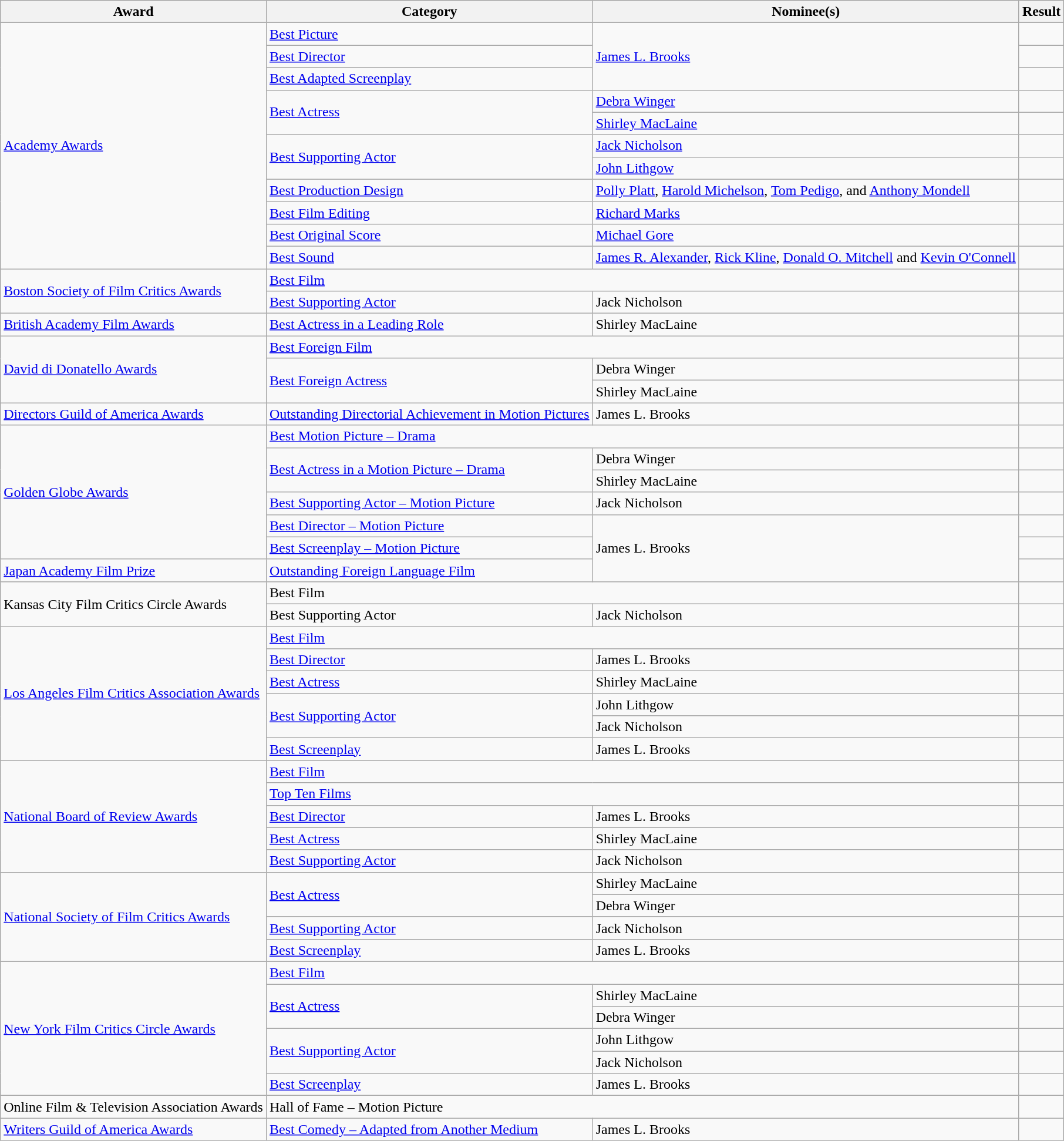<table class="wikitable plainrowheaders">
<tr>
<th>Award</th>
<th>Category</th>
<th>Nominee(s)</th>
<th>Result</th>
</tr>
<tr>
<td rowspan="11"><a href='#'>Academy Awards</a></td>
<td><a href='#'>Best Picture</a></td>
<td rowspan="3"><a href='#'>James L. Brooks</a></td>
<td></td>
</tr>
<tr>
<td><a href='#'>Best Director</a></td>
<td></td>
</tr>
<tr>
<td><a href='#'>Best Adapted Screenplay</a></td>
<td></td>
</tr>
<tr>
<td rowspan="2"><a href='#'>Best Actress</a></td>
<td><a href='#'>Debra Winger</a></td>
<td></td>
</tr>
<tr>
<td><a href='#'>Shirley MacLaine</a></td>
<td></td>
</tr>
<tr>
<td rowspan="2"><a href='#'>Best Supporting Actor</a></td>
<td><a href='#'>Jack Nicholson</a></td>
<td></td>
</tr>
<tr>
<td><a href='#'>John Lithgow</a></td>
<td></td>
</tr>
<tr>
<td><a href='#'>Best Production Design</a></td>
<td><a href='#'>Polly Platt</a>, <a href='#'>Harold Michelson</a>, <a href='#'>Tom Pedigo</a>, and <a href='#'>Anthony Mondell</a></td>
<td></td>
</tr>
<tr>
<td><a href='#'>Best Film Editing</a></td>
<td><a href='#'>Richard Marks</a></td>
<td></td>
</tr>
<tr>
<td><a href='#'>Best Original Score</a></td>
<td><a href='#'>Michael Gore</a></td>
<td></td>
</tr>
<tr>
<td><a href='#'>Best Sound</a></td>
<td><a href='#'>James R. Alexander</a>, <a href='#'>Rick Kline</a>, <a href='#'>Donald O. Mitchell</a> and <a href='#'>Kevin O'Connell</a></td>
<td></td>
</tr>
<tr>
<td rowspan="2"><a href='#'>Boston Society of Film Critics Awards</a></td>
<td colspan="2"><a href='#'>Best Film</a></td>
<td></td>
</tr>
<tr>
<td><a href='#'>Best Supporting Actor</a></td>
<td>Jack Nicholson</td>
<td></td>
</tr>
<tr>
<td><a href='#'>British Academy Film Awards</a></td>
<td><a href='#'>Best Actress in a Leading Role</a></td>
<td>Shirley MacLaine</td>
<td></td>
</tr>
<tr>
<td rowspan="3"><a href='#'>David di Donatello Awards</a></td>
<td colspan="2"><a href='#'>Best Foreign Film</a></td>
<td></td>
</tr>
<tr>
<td rowspan="2"><a href='#'>Best Foreign Actress</a></td>
<td>Debra Winger</td>
<td></td>
</tr>
<tr>
<td>Shirley MacLaine</td>
<td></td>
</tr>
<tr>
<td><a href='#'>Directors Guild of America Awards</a></td>
<td><a href='#'>Outstanding Directorial Achievement in Motion Pictures</a></td>
<td>James L. Brooks</td>
<td></td>
</tr>
<tr>
<td rowspan="6"><a href='#'>Golden Globe Awards</a></td>
<td colspan="2"><a href='#'>Best Motion Picture – Drama</a></td>
<td></td>
</tr>
<tr>
<td rowspan="2"><a href='#'>Best Actress in a Motion Picture – Drama</a></td>
<td>Debra Winger</td>
<td></td>
</tr>
<tr>
<td>Shirley MacLaine</td>
<td></td>
</tr>
<tr>
<td><a href='#'>Best Supporting Actor – Motion Picture</a></td>
<td>Jack Nicholson</td>
<td></td>
</tr>
<tr>
<td><a href='#'>Best Director – Motion Picture</a></td>
<td rowspan="3">James L. Brooks</td>
<td></td>
</tr>
<tr>
<td><a href='#'>Best Screenplay – Motion Picture</a></td>
<td></td>
</tr>
<tr>
<td><a href='#'>Japan Academy Film Prize</a></td>
<td><a href='#'>Outstanding Foreign Language Film</a></td>
<td></td>
</tr>
<tr>
<td rowspan="2">Kansas City Film Critics Circle Awards</td>
<td colspan="2">Best Film</td>
<td></td>
</tr>
<tr>
<td>Best Supporting Actor</td>
<td>Jack Nicholson</td>
<td></td>
</tr>
<tr>
<td rowspan="6"><a href='#'>Los Angeles Film Critics Association Awards</a></td>
<td colspan="2"><a href='#'>Best Film</a></td>
<td></td>
</tr>
<tr>
<td><a href='#'>Best Director</a></td>
<td>James L. Brooks</td>
<td></td>
</tr>
<tr>
<td><a href='#'>Best Actress</a></td>
<td>Shirley MacLaine</td>
<td></td>
</tr>
<tr>
<td rowspan="2"><a href='#'>Best Supporting Actor</a></td>
<td>John Lithgow</td>
<td></td>
</tr>
<tr>
<td>Jack Nicholson</td>
<td></td>
</tr>
<tr>
<td><a href='#'>Best Screenplay</a></td>
<td>James L. Brooks</td>
<td></td>
</tr>
<tr>
<td rowspan="5"><a href='#'>National Board of Review Awards</a></td>
<td colspan="2"><a href='#'>Best Film</a></td>
<td></td>
</tr>
<tr>
<td colspan="2"><a href='#'>Top Ten Films</a></td>
<td></td>
</tr>
<tr>
<td><a href='#'>Best Director</a></td>
<td>James L. Brooks</td>
<td></td>
</tr>
<tr>
<td><a href='#'>Best Actress</a></td>
<td>Shirley MacLaine</td>
<td></td>
</tr>
<tr>
<td><a href='#'>Best Supporting Actor</a></td>
<td>Jack Nicholson</td>
<td></td>
</tr>
<tr>
<td rowspan="4"><a href='#'>National Society of Film Critics Awards</a></td>
<td rowspan="2"><a href='#'>Best Actress</a></td>
<td>Shirley MacLaine</td>
<td></td>
</tr>
<tr>
<td>Debra Winger</td>
<td></td>
</tr>
<tr>
<td><a href='#'>Best Supporting Actor</a></td>
<td>Jack Nicholson</td>
<td></td>
</tr>
<tr>
<td><a href='#'>Best Screenplay</a></td>
<td>James L. Brooks</td>
<td></td>
</tr>
<tr>
<td rowspan="6"><a href='#'>New York Film Critics Circle Awards</a></td>
<td colspan="2"><a href='#'>Best Film</a></td>
<td></td>
</tr>
<tr>
<td rowspan="2"><a href='#'>Best Actress</a></td>
<td>Shirley MacLaine</td>
<td></td>
</tr>
<tr>
<td>Debra Winger</td>
<td></td>
</tr>
<tr>
<td rowspan="2"><a href='#'>Best Supporting Actor</a></td>
<td>John Lithgow</td>
<td></td>
</tr>
<tr>
<td>Jack Nicholson</td>
<td></td>
</tr>
<tr>
<td><a href='#'>Best Screenplay</a></td>
<td>James L. Brooks</td>
<td></td>
</tr>
<tr>
<td>Online Film & Television Association Awards</td>
<td colspan="2">Hall of Fame – Motion Picture</td>
<td></td>
</tr>
<tr>
<td><a href='#'>Writers Guild of America Awards</a></td>
<td><a href='#'>Best Comedy – Adapted from Another Medium</a></td>
<td>James L. Brooks</td>
<td></td>
</tr>
</table>
